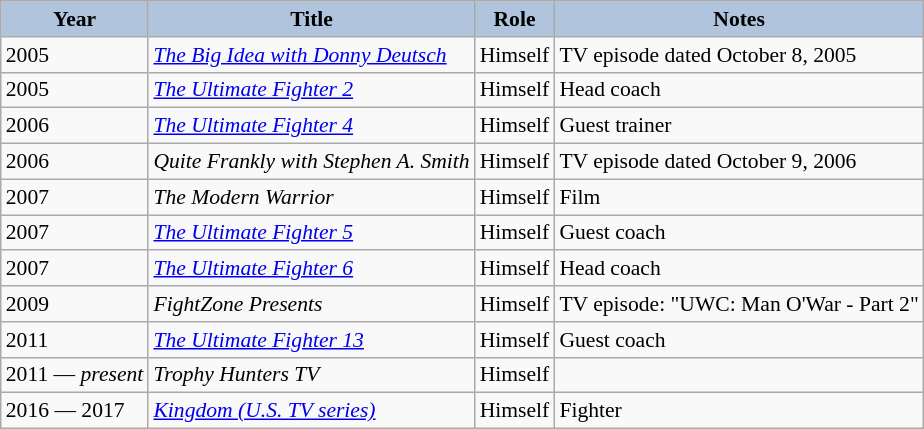<table class="wikitable" style="font-size:90%">
<tr style="text-align:center;">
<th style="background:#B0C4DE;">Year</th>
<th style="background:#B0C4DE;">Title</th>
<th style="background:#B0C4DE;">Role</th>
<th style="background:#B0C4DE;">Notes</th>
</tr>
<tr>
<td>2005</td>
<td><em><a href='#'>The Big Idea with Donny Deutsch</a></em></td>
<td>Himself</td>
<td>TV episode dated October 8, 2005</td>
</tr>
<tr>
<td>2005</td>
<td><em><a href='#'>The Ultimate Fighter 2</a></em></td>
<td>Himself</td>
<td>Head coach</td>
</tr>
<tr>
<td>2006</td>
<td><em><a href='#'>The Ultimate Fighter 4</a></em></td>
<td>Himself</td>
<td>Guest trainer</td>
</tr>
<tr>
<td>2006</td>
<td><em>Quite Frankly with Stephen A. Smith</em></td>
<td>Himself</td>
<td>TV episode dated October 9, 2006</td>
</tr>
<tr>
<td>2007</td>
<td><em>The Modern Warrior</em></td>
<td>Himself</td>
<td>Film</td>
</tr>
<tr>
<td>2007</td>
<td><em><a href='#'>The Ultimate Fighter 5</a></em></td>
<td>Himself</td>
<td>Guest coach</td>
</tr>
<tr>
<td>2007</td>
<td><em><a href='#'>The Ultimate Fighter 6</a></em></td>
<td>Himself</td>
<td>Head coach</td>
</tr>
<tr>
<td>2009</td>
<td><em>FightZone Presents</em></td>
<td>Himself</td>
<td>TV episode: "UWC: Man O'War - Part 2"</td>
</tr>
<tr>
<td>2011</td>
<td><em><a href='#'>The Ultimate Fighter 13</a></em></td>
<td>Himself</td>
<td>Guest coach</td>
</tr>
<tr>
<td>2011 — <em>present</em></td>
<td><em>Trophy Hunters TV</em></td>
<td>Himself</td>
<td></td>
</tr>
<tr>
<td>2016 — 2017</td>
<td><em><a href='#'>Kingdom (U.S. TV series)</a></em></td>
<td>Himself</td>
<td>Fighter</td>
</tr>
</table>
